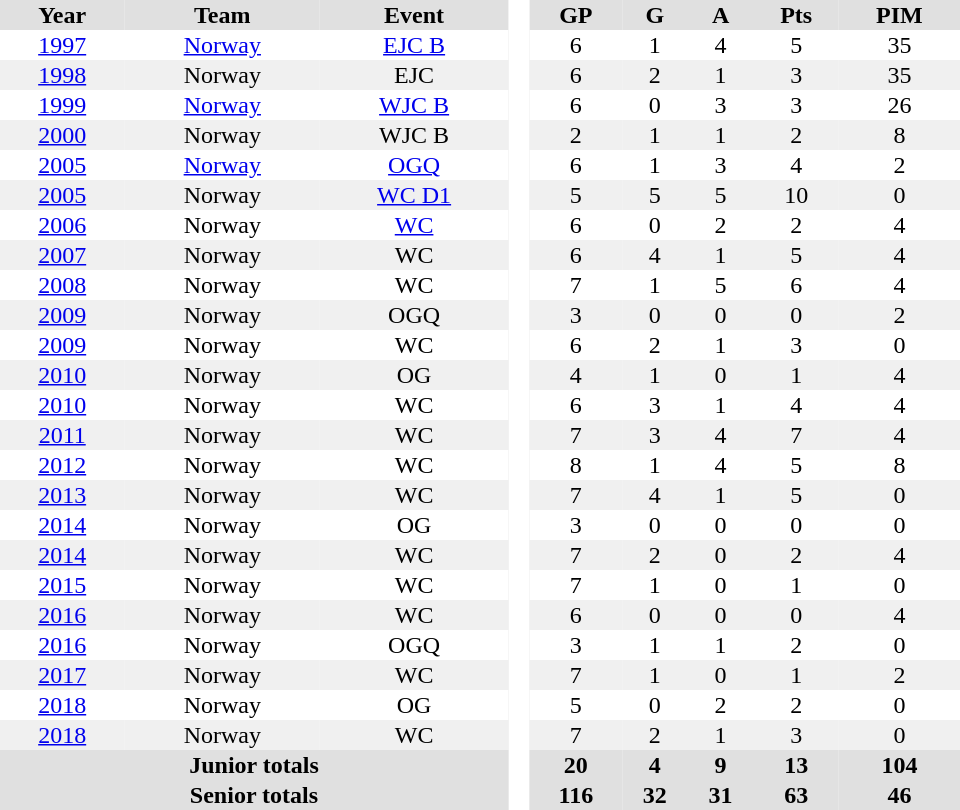<table border="0" cellpadding="1" cellspacing="0" style="text-align:center; width:40em">
<tr ALIGN="center" bgcolor="#e0e0e0">
<th>Year</th>
<th>Team</th>
<th>Event</th>
<th ALIGN="center" rowspan="99" bgcolor="#ffffff"> </th>
<th>GP</th>
<th>G</th>
<th>A</th>
<th>Pts</th>
<th>PIM</th>
</tr>
<tr>
<td><a href='#'>1997</a></td>
<td><a href='#'>Norway</a></td>
<td><a href='#'>EJC B</a></td>
<td>6</td>
<td>1</td>
<td>4</td>
<td>5</td>
<td>35</td>
</tr>
<tr bgcolor="#f0f0f0">
<td><a href='#'>1998</a></td>
<td>Norway</td>
<td>EJC</td>
<td>6</td>
<td>2</td>
<td>1</td>
<td>3</td>
<td>35</td>
</tr>
<tr>
<td><a href='#'>1999</a></td>
<td><a href='#'>Norway</a></td>
<td><a href='#'>WJC B</a></td>
<td>6</td>
<td>0</td>
<td>3</td>
<td>3</td>
<td>26</td>
</tr>
<tr bgcolor="#f0f0f0">
<td><a href='#'>2000</a></td>
<td>Norway</td>
<td>WJC B</td>
<td>2</td>
<td>1</td>
<td>1</td>
<td>2</td>
<td>8</td>
</tr>
<tr>
<td><a href='#'>2005</a></td>
<td><a href='#'>Norway</a></td>
<td><a href='#'>OGQ</a></td>
<td>6</td>
<td>1</td>
<td>3</td>
<td>4</td>
<td>2</td>
</tr>
<tr bgcolor="#f0f0f0">
<td><a href='#'>2005</a></td>
<td>Norway</td>
<td><a href='#'>WC D1</a></td>
<td>5</td>
<td>5</td>
<td>5</td>
<td>10</td>
<td>0</td>
</tr>
<tr>
<td><a href='#'>2006</a></td>
<td>Norway</td>
<td><a href='#'>WC</a></td>
<td>6</td>
<td>0</td>
<td>2</td>
<td>2</td>
<td>4</td>
</tr>
<tr bgcolor="#f0f0f0">
<td><a href='#'>2007</a></td>
<td>Norway</td>
<td>WC</td>
<td>6</td>
<td>4</td>
<td>1</td>
<td>5</td>
<td>4</td>
</tr>
<tr>
<td><a href='#'>2008</a></td>
<td>Norway</td>
<td>WC</td>
<td>7</td>
<td>1</td>
<td>5</td>
<td>6</td>
<td>4</td>
</tr>
<tr bgcolor="#f0f0f0">
<td><a href='#'>2009</a></td>
<td>Norway</td>
<td>OGQ</td>
<td>3</td>
<td>0</td>
<td>0</td>
<td>0</td>
<td>2</td>
</tr>
<tr>
<td><a href='#'>2009</a></td>
<td>Norway</td>
<td>WC</td>
<td>6</td>
<td>2</td>
<td>1</td>
<td>3</td>
<td>0</td>
</tr>
<tr bgcolor="#f0f0f0">
<td><a href='#'>2010</a></td>
<td>Norway</td>
<td>OG</td>
<td>4</td>
<td>1</td>
<td>0</td>
<td>1</td>
<td>4</td>
</tr>
<tr>
<td><a href='#'>2010</a></td>
<td>Norway</td>
<td>WC</td>
<td>6</td>
<td>3</td>
<td>1</td>
<td>4</td>
<td>4</td>
</tr>
<tr bgcolor="#f0f0f0">
<td><a href='#'>2011</a></td>
<td>Norway</td>
<td>WC</td>
<td>7</td>
<td>3</td>
<td>4</td>
<td>7</td>
<td>4</td>
</tr>
<tr>
<td><a href='#'>2012</a></td>
<td>Norway</td>
<td>WC</td>
<td>8</td>
<td>1</td>
<td>4</td>
<td>5</td>
<td>8</td>
</tr>
<tr bgcolor="#f0f0f0">
<td><a href='#'>2013</a></td>
<td>Norway</td>
<td>WC</td>
<td>7</td>
<td>4</td>
<td>1</td>
<td>5</td>
<td>0</td>
</tr>
<tr>
<td><a href='#'>2014</a></td>
<td>Norway</td>
<td>OG</td>
<td>3</td>
<td>0</td>
<td>0</td>
<td>0</td>
<td>0</td>
</tr>
<tr bgcolor="#f0f0f0">
<td><a href='#'>2014</a></td>
<td>Norway</td>
<td>WC</td>
<td>7</td>
<td>2</td>
<td>0</td>
<td>2</td>
<td>4</td>
</tr>
<tr>
<td><a href='#'>2015</a></td>
<td>Norway</td>
<td>WC</td>
<td>7</td>
<td>1</td>
<td>0</td>
<td>1</td>
<td>0</td>
</tr>
<tr bgcolor="#f0f0f0">
<td><a href='#'>2016</a></td>
<td>Norway</td>
<td>WC</td>
<td>6</td>
<td>0</td>
<td>0</td>
<td>0</td>
<td>4</td>
</tr>
<tr>
<td><a href='#'>2016</a></td>
<td>Norway</td>
<td>OGQ</td>
<td>3</td>
<td>1</td>
<td>1</td>
<td>2</td>
<td>0</td>
</tr>
<tr bgcolor="#f0f0f0">
<td><a href='#'>2017</a></td>
<td>Norway</td>
<td>WC</td>
<td>7</td>
<td>1</td>
<td>0</td>
<td>1</td>
<td>2</td>
</tr>
<tr>
<td><a href='#'>2018</a></td>
<td>Norway</td>
<td>OG</td>
<td>5</td>
<td>0</td>
<td>2</td>
<td>2</td>
<td>0</td>
</tr>
<tr bgcolor="#f0f0f0">
<td><a href='#'>2018</a></td>
<td>Norway</td>
<td>WC</td>
<td>7</td>
<td>2</td>
<td>1</td>
<td>3</td>
<td>0</td>
</tr>
<tr bgcolor="#e0e0e0">
<th colspan="3">Junior totals</th>
<th>20</th>
<th>4</th>
<th>9</th>
<th>13</th>
<th>104</th>
</tr>
<tr bgcolor="#e0e0e0">
<th colspan="3">Senior totals</th>
<th>116</th>
<th>32</th>
<th>31</th>
<th>63</th>
<th>46</th>
</tr>
</table>
